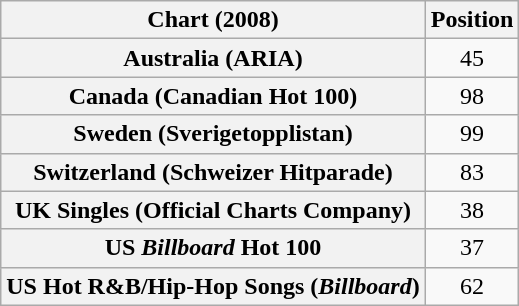<table class="wikitable plainrowheaders sortable" style="text-align:center">
<tr>
<th scope="col">Chart (2008)</th>
<th scope="col">Position</th>
</tr>
<tr>
<th scope="row">Australia (ARIA)</th>
<td align="center">45</td>
</tr>
<tr>
<th scope="row">Canada (Canadian Hot 100)</th>
<td align="center">98</td>
</tr>
<tr>
<th scope="row">Sweden (Sverigetopplistan)</th>
<td align="center">99</td>
</tr>
<tr>
<th scope="row">Switzerland (Schweizer Hitparade)</th>
<td align="center">83</td>
</tr>
<tr>
<th scope="row">UK Singles (Official Charts Company)</th>
<td align="center">38</td>
</tr>
<tr>
<th scope="row">US <em>Billboard</em> Hot 100</th>
<td align="center">37</td>
</tr>
<tr>
<th scope="row">US Hot R&B/Hip-Hop Songs (<em>Billboard</em>)</th>
<td>62</td>
</tr>
</table>
